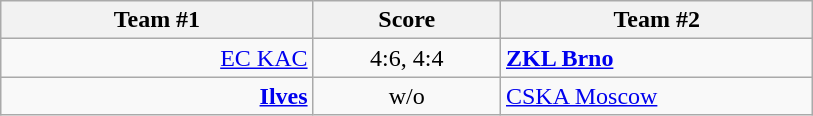<table class="wikitable" style="text-align: center;">
<tr>
<th width=20%>Team #1</th>
<th width=12%>Score</th>
<th width=20%>Team #2</th>
</tr>
<tr>
<td style="text-align: right;"><a href='#'>EC KAC</a> </td>
<td>4:6, 4:4</td>
<td style="text-align: left;"> <strong><a href='#'>ZKL Brno</a></strong></td>
</tr>
<tr>
<td style="text-align: right;"><strong><a href='#'>Ilves</a></strong> </td>
<td>w/o</td>
<td style="text-align: left;"> <a href='#'>CSKA Moscow</a></td>
</tr>
</table>
